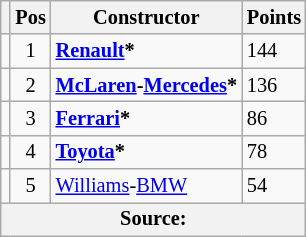<table class="wikitable" style="font-size: 85%;">
<tr>
<th></th>
<th>Pos</th>
<th>Constructor</th>
<th>Points</th>
</tr>
<tr>
<td></td>
<td align="center">1</td>
<td> <strong><a href='#'>Renault</a>*</strong></td>
<td>144</td>
</tr>
<tr>
<td></td>
<td align="center">2</td>
<td> <strong><a href='#'>McLaren</a>-<a href='#'>Mercedes</a>*</strong></td>
<td>136</td>
</tr>
<tr>
<td></td>
<td align="center">3</td>
<td> <strong><a href='#'>Ferrari</a>*</strong></td>
<td>86</td>
</tr>
<tr>
<td></td>
<td align="center">4</td>
<td> <strong><a href='#'>Toyota</a>*</strong></td>
<td>78</td>
</tr>
<tr>
<td></td>
<td align="center">5</td>
<td> <a href='#'>Williams</a>-<a href='#'>BMW</a></td>
<td>54</td>
</tr>
<tr>
<th colspan=4>Source: </th>
</tr>
</table>
